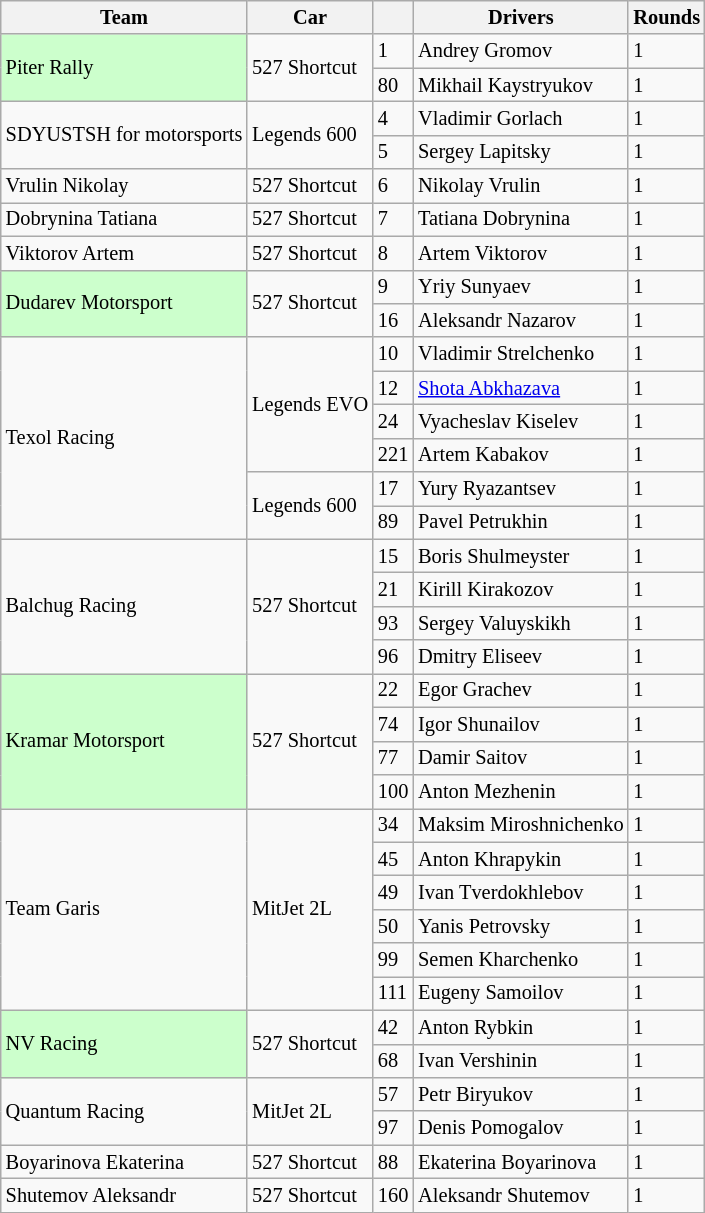<table class="wikitable" style="font-size: 85%">
<tr>
<th>Team</th>
<th>Car</th>
<th></th>
<th>Drivers</th>
<th>Rounds</th>
</tr>
<tr>
<td rowspan=2 style="background:#ccffcc;"> Piter Rally</td>
<td rowspan=2>527 Shortcut</td>
<td>1</td>
<td> Andrey Gromov</td>
<td>1</td>
</tr>
<tr>
<td>80</td>
<td> Mikhail Kaystryukov</td>
<td>1</td>
</tr>
<tr>
<td rowspan=2> SDYUSTSH for motorsports</td>
<td rowspan=2>Legends 600</td>
<td>4</td>
<td> Vladimir Gorlach</td>
<td>1</td>
</tr>
<tr>
<td>5</td>
<td> Sergey Lapitsky</td>
<td>1</td>
</tr>
<tr>
<td> Vrulin Nikolay</td>
<td>527 Shortcut</td>
<td>6</td>
<td> Nikolay Vrulin</td>
<td>1</td>
</tr>
<tr>
<td> Dobrynina Tatiana</td>
<td>527 Shortcut</td>
<td>7</td>
<td> Tatiana Dobrynina</td>
<td>1</td>
</tr>
<tr>
<td> Viktorov Artem</td>
<td>527 Shortcut</td>
<td>8</td>
<td> Artem Viktorov</td>
<td>1</td>
</tr>
<tr>
<td rowspan=2 style="background:#ccffcc;"> Dudarev Motorsport</td>
<td rowspan=2>527 Shortcut</td>
<td>9</td>
<td> Yriy Sunyaev</td>
<td>1</td>
</tr>
<tr>
<td>16</td>
<td> Aleksandr Nazarov</td>
<td>1</td>
</tr>
<tr>
<td rowspan=6> Texol Racing</td>
<td rowspan=4>Legends EVO</td>
<td>10</td>
<td> Vladimir Strelchenko</td>
<td>1</td>
</tr>
<tr>
<td>12</td>
<td> <a href='#'>Shota Abkhazava</a></td>
<td>1</td>
</tr>
<tr>
<td>24</td>
<td> Vyacheslav Kiselev</td>
<td>1</td>
</tr>
<tr>
<td>221</td>
<td> Artem Kabakov</td>
<td>1</td>
</tr>
<tr>
<td rowspan=2>Legends 600</td>
<td>17</td>
<td> Yury Ryazantsev</td>
<td>1</td>
</tr>
<tr>
<td>89</td>
<td> Pavel Petrukhin</td>
<td>1</td>
</tr>
<tr>
<td rowspan=4> Balchug Racing</td>
<td rowspan=4>527 Shortcut</td>
<td>15</td>
<td> Boris Shulmeyster</td>
<td>1</td>
</tr>
<tr>
<td>21</td>
<td> Kirill Kirakozov</td>
<td>1</td>
</tr>
<tr>
<td>93</td>
<td> Sergey Valuyskikh</td>
<td>1</td>
</tr>
<tr>
<td>96</td>
<td> Dmitry Eliseev</td>
<td>1</td>
</tr>
<tr>
<td rowspan=4 style="background:#ccffcc;"> Kramar Motorsport</td>
<td rowspan=4>527 Shortcut</td>
<td>22</td>
<td> Egor Grachev</td>
<td>1</td>
</tr>
<tr>
<td>74</td>
<td> Igor Shunailov</td>
<td>1</td>
</tr>
<tr>
<td>77</td>
<td> Damir Saitov</td>
<td>1</td>
</tr>
<tr>
<td>100</td>
<td> Anton Mezhenin</td>
<td>1</td>
</tr>
<tr>
<td rowspan=6> Team Garis</td>
<td rowspan=6>MitJet 2L</td>
<td>34</td>
<td> Maksim Miroshnichenko</td>
<td>1</td>
</tr>
<tr>
<td>45</td>
<td> Anton Khrapykin</td>
<td>1</td>
</tr>
<tr>
<td>49</td>
<td> Ivan Tverdokhlebov</td>
<td>1</td>
</tr>
<tr>
<td>50</td>
<td> Yanis Petrovsky</td>
<td>1</td>
</tr>
<tr>
<td>99</td>
<td> Semen Kharchenko</td>
<td>1</td>
</tr>
<tr>
<td>111</td>
<td> Eugeny Samoilov</td>
<td>1</td>
</tr>
<tr>
<td rowspan=2 style="background:#ccffcc;"> NV Racing</td>
<td rowspan=2>527 Shortcut</td>
<td>42</td>
<td> Anton Rybkin</td>
<td>1</td>
</tr>
<tr>
<td>68</td>
<td> Ivan Vershinin</td>
<td>1</td>
</tr>
<tr>
<td rowspan=2> Quantum Racing</td>
<td rowspan=2>MitJet 2L</td>
<td>57</td>
<td> Petr Biryukov</td>
<td>1</td>
</tr>
<tr>
<td>97</td>
<td> Denis Pomogalov</td>
<td>1</td>
</tr>
<tr>
<td> Boyarinova Ekaterina</td>
<td>527 Shortcut</td>
<td>88</td>
<td> Ekaterina Boyarinova</td>
<td>1</td>
</tr>
<tr>
<td> Shutemov Aleksandr</td>
<td>527 Shortcut</td>
<td>160</td>
<td> Aleksandr Shutemov</td>
<td>1</td>
</tr>
</table>
